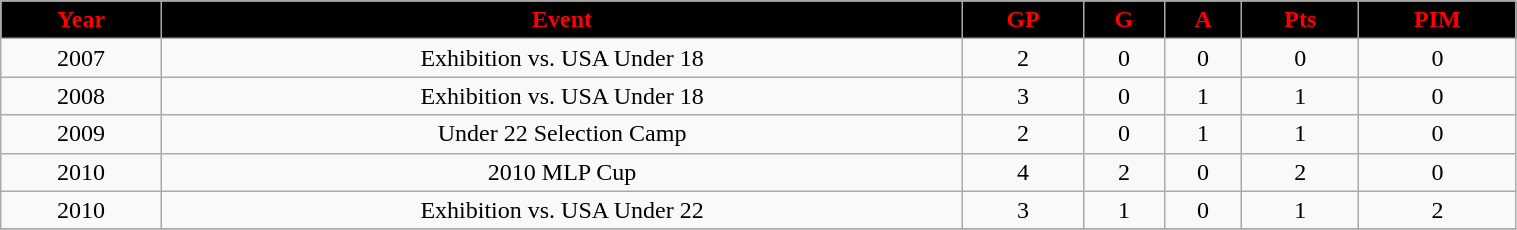<table class="wikitable" width="80%">
<tr align="center"  style="background:black;color:red;">
<td><strong>Year</strong></td>
<td><strong>Event</strong></td>
<td><strong>GP</strong></td>
<td><strong>G</strong></td>
<td><strong>A</strong></td>
<td><strong>Pts</strong></td>
<td><strong>PIM</strong></td>
</tr>
<tr align="center" bgcolor="">
<td>2007</td>
<td>Exhibition vs. USA Under 18</td>
<td>2</td>
<td>0</td>
<td>0</td>
<td>0</td>
<td>0</td>
</tr>
<tr align="center" bgcolor="">
<td>2008</td>
<td>Exhibition vs. USA Under 18</td>
<td>3</td>
<td>0</td>
<td>1</td>
<td>1</td>
<td>0</td>
</tr>
<tr align="center" bgcolor="">
<td>2009</td>
<td>Under 22 Selection Camp</td>
<td>2</td>
<td>0</td>
<td>1</td>
<td>1</td>
<td>0</td>
</tr>
<tr align="center" bgcolor="">
<td>2010</td>
<td>2010 MLP Cup</td>
<td>4</td>
<td>2</td>
<td>0</td>
<td>2</td>
<td>0</td>
</tr>
<tr align="center" bgcolor="">
<td>2010</td>
<td>Exhibition vs. USA Under 22</td>
<td>3</td>
<td>1</td>
<td>0</td>
<td>1</td>
<td>2</td>
</tr>
<tr align="center" bgcolor="">
</tr>
</table>
